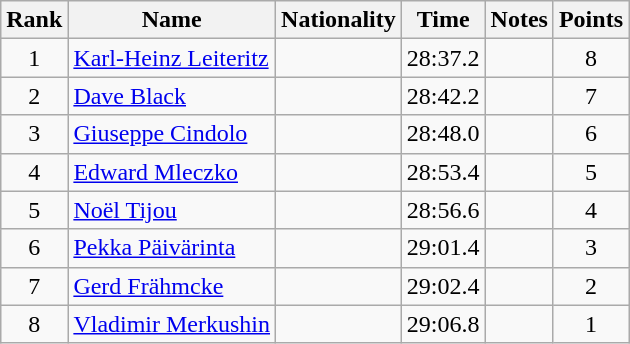<table class="wikitable sortable" style="text-align:center">
<tr>
<th>Rank</th>
<th>Name</th>
<th>Nationality</th>
<th>Time</th>
<th>Notes</th>
<th>Points</th>
</tr>
<tr>
<td>1</td>
<td align=left><a href='#'>Karl-Heinz Leiteritz</a></td>
<td align=left></td>
<td>28:37.2</td>
<td></td>
<td>8</td>
</tr>
<tr>
<td>2</td>
<td align=left><a href='#'>Dave Black</a></td>
<td align=left></td>
<td>28:42.2</td>
<td></td>
<td>7</td>
</tr>
<tr>
<td>3</td>
<td align=left><a href='#'>Giuseppe Cindolo</a></td>
<td align=left></td>
<td>28:48.0</td>
<td></td>
<td>6</td>
</tr>
<tr>
<td>4</td>
<td align=left><a href='#'>Edward Mleczko</a></td>
<td align=left></td>
<td>28:53.4</td>
<td></td>
<td>5</td>
</tr>
<tr>
<td>5</td>
<td align=left><a href='#'>Noël Tijou</a></td>
<td align=left></td>
<td>28:56.6</td>
<td></td>
<td>4</td>
</tr>
<tr>
<td>6</td>
<td align=left><a href='#'>Pekka Päivärinta</a></td>
<td align=left></td>
<td>29:01.4</td>
<td></td>
<td>3</td>
</tr>
<tr>
<td>7</td>
<td align=left><a href='#'>Gerd Frähmcke</a></td>
<td align=left></td>
<td>29:02.4</td>
<td></td>
<td>2</td>
</tr>
<tr>
<td>8</td>
<td align=left><a href='#'>Vladimir Merkushin</a></td>
<td align=left></td>
<td>29:06.8</td>
<td></td>
<td>1</td>
</tr>
</table>
